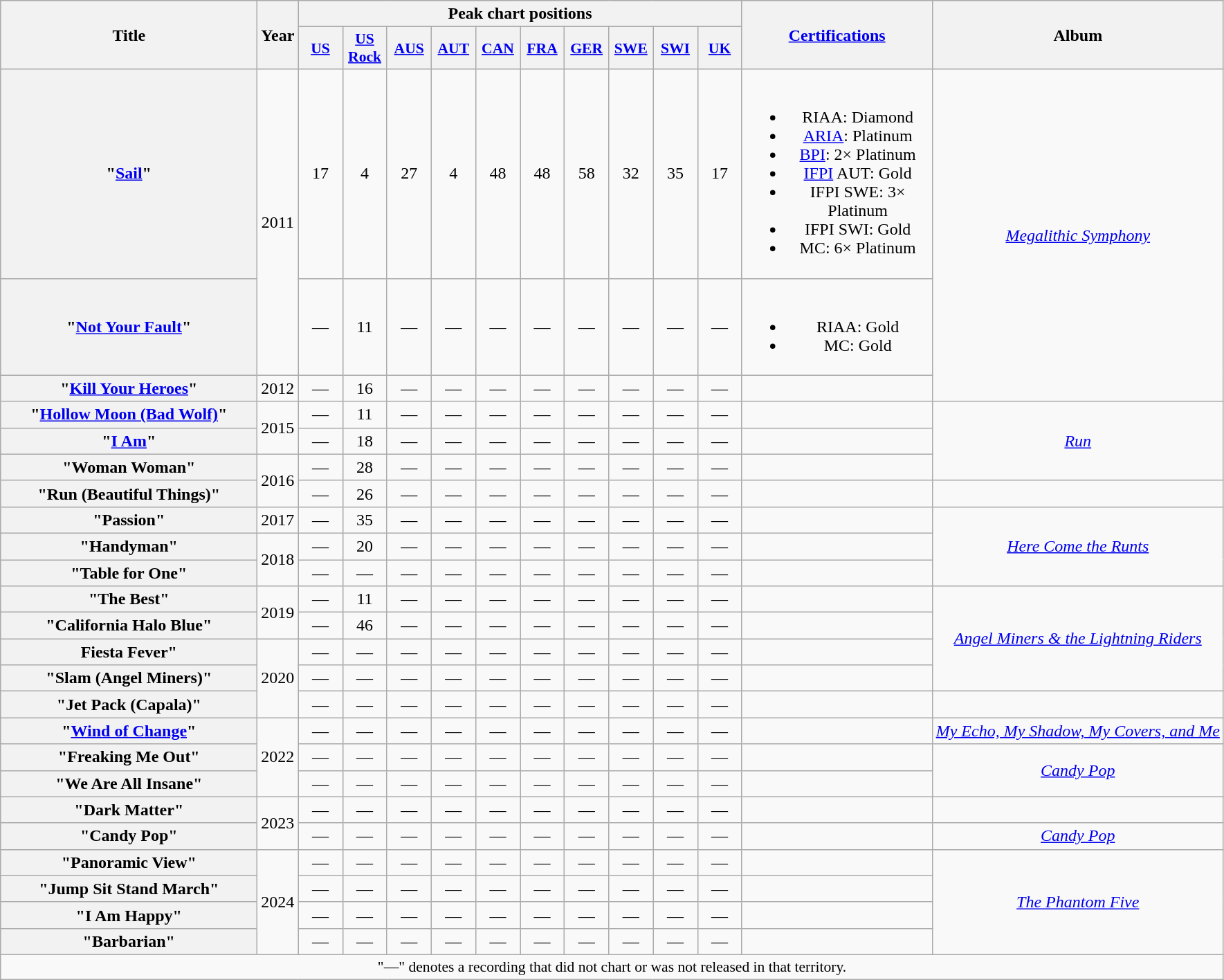<table class="wikitable plainrowheaders" style="text-align:center;">
<tr>
<th scope="col" rowspan="2" style="width:15em;">Title</th>
<th scope="col" rowspan="2" style="width:1em;">Year</th>
<th scope="col" colspan="10">Peak chart positions</th>
<th scope="col" rowspan="2" style="width:11em;"><a href='#'>Certifications</a></th>
<th scope="col" rowspan="2">Album</th>
</tr>
<tr>
<th scope="col" style="width:2.5em;font-size:90%;"><a href='#'>US</a><br></th>
<th scope="col" style="width:2.5em;font-size:90%;"><a href='#'>US<br>Rock</a><br></th>
<th scope="col" style="width:2.5em;font-size:90%;"><a href='#'>AUS</a><br></th>
<th scope="col" style="width:2.5em;font-size:90%;"><a href='#'>AUT</a><br></th>
<th scope="col" style="width:2.5em;font-size:90%;"><a href='#'>CAN</a><br></th>
<th scope="col" style="width:2.5em;font-size:90%;"><a href='#'>FRA</a><br></th>
<th scope="col" style="width:2.5em;font-size:90%;"><a href='#'>GER</a><br></th>
<th scope="col" style="width:2.5em;font-size:90%;"><a href='#'>SWE</a><br></th>
<th scope="col" style="width:2.5em;font-size:90%;"><a href='#'>SWI</a><br></th>
<th scope="col" style="width:2.5em;font-size:90%;"><a href='#'>UK</a><br></th>
</tr>
<tr>
<th scope="row">"<a href='#'>Sail</a>"</th>
<td rowspan="2">2011</td>
<td>17</td>
<td>4</td>
<td>27</td>
<td>4</td>
<td>48</td>
<td>48</td>
<td>58</td>
<td>32</td>
<td>35</td>
<td>17</td>
<td><br><ul><li>RIAA: Diamond</li><li><a href='#'>ARIA</a>: Platinum</li><li><a href='#'>BPI</a>: 2× Platinum</li><li><a href='#'>IFPI</a> AUT: Gold</li><li>IFPI SWE: 3× Platinum</li><li>IFPI SWI: Gold</li><li>MC: 6× Platinum</li></ul></td>
<td rowspan="3"><em><a href='#'>Megalithic Symphony</a></em></td>
</tr>
<tr>
<th scope="row">"<a href='#'>Not Your Fault</a>"</th>
<td>—</td>
<td>11</td>
<td>—</td>
<td>—</td>
<td>—</td>
<td>—</td>
<td>—</td>
<td>—</td>
<td>—</td>
<td>—</td>
<td><br><ul><li>RIAA: Gold</li><li>MC: Gold</li></ul></td>
</tr>
<tr>
<th scope="row">"<a href='#'>Kill Your Heroes</a>"</th>
<td>2012</td>
<td>—</td>
<td>16</td>
<td>—</td>
<td>—</td>
<td>—</td>
<td>—</td>
<td>—</td>
<td>—</td>
<td>—</td>
<td>—</td>
<td></td>
</tr>
<tr>
<th scope="row">"<a href='#'>Hollow Moon (Bad Wolf)</a>"</th>
<td rowspan="2">2015</td>
<td>—</td>
<td>11</td>
<td>—</td>
<td>—</td>
<td>—</td>
<td>—</td>
<td>—</td>
<td>—</td>
<td>—</td>
<td>—</td>
<td></td>
<td rowspan="3"><em><a href='#'>Run</a></em></td>
</tr>
<tr>
<th scope="row">"<a href='#'>I Am</a>"</th>
<td>—</td>
<td>18</td>
<td>—</td>
<td>—</td>
<td>—</td>
<td>—</td>
<td>—</td>
<td>—</td>
<td>—</td>
<td>—</td>
<td></td>
</tr>
<tr>
<th scope="row">"Woman Woman"</th>
<td rowspan="2">2016</td>
<td>—</td>
<td>28</td>
<td>—</td>
<td>—</td>
<td>—</td>
<td>—</td>
<td>—</td>
<td>—</td>
<td>—</td>
<td>—</td>
<td></td>
</tr>
<tr>
<th scope="row">"Run (Beautiful Things)"</th>
<td>—</td>
<td>26</td>
<td>—</td>
<td>—</td>
<td>—</td>
<td>—</td>
<td>—</td>
<td>—</td>
<td>—</td>
<td>—</td>
<td></td>
<td></td>
</tr>
<tr>
<th scope="row">"Passion"</th>
<td>2017</td>
<td>—</td>
<td>35</td>
<td>—</td>
<td>—</td>
<td>—</td>
<td>—</td>
<td>—</td>
<td>—</td>
<td>—</td>
<td>—</td>
<td></td>
<td rowspan="3"><em><a href='#'>Here Come the Runts</a></em></td>
</tr>
<tr>
<th scope="row">"Handyman"</th>
<td rowspan="2">2018</td>
<td>—</td>
<td>20</td>
<td>—</td>
<td>—</td>
<td>—</td>
<td>—</td>
<td>—</td>
<td>—</td>
<td>—</td>
<td>—</td>
<td></td>
</tr>
<tr>
<th scope="row">"Table for One"<br></th>
<td>—</td>
<td>—</td>
<td>—</td>
<td>—</td>
<td>—</td>
<td>—</td>
<td>—</td>
<td>—</td>
<td>—</td>
<td>—</td>
<td></td>
</tr>
<tr>
<th scope="row">"The Best"<br></th>
<td rowspan="2">2019</td>
<td>—</td>
<td>11</td>
<td>—</td>
<td>—</td>
<td>—</td>
<td>—</td>
<td>—</td>
<td>—</td>
<td>—</td>
<td>—</td>
<td></td>
<td rowspan="4"><em><a href='#'>Angel Miners & the Lightning Riders</a></em></td>
</tr>
<tr>
<th scope="row">"California Halo Blue"</th>
<td>—</td>
<td>46</td>
<td>—</td>
<td>—</td>
<td>—</td>
<td>—</td>
<td>—</td>
<td>—</td>
<td>—</td>
<td>—</td>
<td></td>
</tr>
<tr>
<th scope="row"> Fiesta Fever"<br></th>
<td rowspan="3">2020</td>
<td>—</td>
<td>—</td>
<td>—</td>
<td>—</td>
<td>—</td>
<td>—</td>
<td>—</td>
<td>—</td>
<td>—</td>
<td>—</td>
<td></td>
</tr>
<tr>
<th scope="row">"Slam (Angel Miners)"</th>
<td>—</td>
<td>—</td>
<td>—</td>
<td>—</td>
<td>—</td>
<td>—</td>
<td>—</td>
<td>—</td>
<td>—</td>
<td>—</td>
<td></td>
</tr>
<tr>
<th scope="row">"Jet Pack (Capala)"</th>
<td>—</td>
<td>—</td>
<td>—</td>
<td>—</td>
<td>—</td>
<td>—</td>
<td>—</td>
<td>—</td>
<td>—</td>
<td>—</td>
<td></td>
<td></td>
</tr>
<tr>
<th scope="row">"<a href='#'>Wind of Change</a>"<br></th>
<td rowspan="3">2022</td>
<td>—</td>
<td>—</td>
<td>—</td>
<td>—</td>
<td>—</td>
<td>—</td>
<td>—</td>
<td>—</td>
<td>—</td>
<td>—</td>
<td></td>
<td><em><a href='#'>My Echo, My Shadow, My Covers, and Me</a></em></td>
</tr>
<tr>
<th scope="row">"Freaking Me Out"</th>
<td>—</td>
<td>—</td>
<td>—</td>
<td>—</td>
<td>—</td>
<td>—</td>
<td>—</td>
<td>—</td>
<td>—</td>
<td>—</td>
<td></td>
<td rowspan="2"><em><a href='#'>Candy Pop</a></em></td>
</tr>
<tr>
<th scope="row">"We Are All Insane"</th>
<td>—</td>
<td>—</td>
<td>—</td>
<td>—</td>
<td>—</td>
<td>—</td>
<td>—</td>
<td>—</td>
<td>—</td>
<td>—</td>
<td></td>
</tr>
<tr>
<th scope="row">"Dark Matter"<br></th>
<td rowspan="2">2023</td>
<td>—</td>
<td>—</td>
<td>—</td>
<td>—</td>
<td>—</td>
<td>—</td>
<td>—</td>
<td>—</td>
<td>—</td>
<td>—</td>
<td></td>
<td></td>
</tr>
<tr>
<th scope="row">"Candy Pop"</th>
<td>—</td>
<td>—</td>
<td>—</td>
<td>—</td>
<td>—</td>
<td>—</td>
<td>—</td>
<td>—</td>
<td>—</td>
<td>—</td>
<td></td>
<td><em><a href='#'>Candy Pop</a></em></td>
</tr>
<tr>
<th scope="row">"Panoramic View"</th>
<td rowspan="4">2024</td>
<td>—</td>
<td>—</td>
<td>—</td>
<td>—</td>
<td>—</td>
<td>—</td>
<td>—</td>
<td>—</td>
<td>—</td>
<td>—</td>
<td></td>
<td rowspan="4"><em><a href='#'>The Phantom Five</a></em></td>
</tr>
<tr>
<th scope="row">"Jump Sit Stand March"</th>
<td>—</td>
<td>—</td>
<td>—</td>
<td>—</td>
<td>—</td>
<td>—</td>
<td>—</td>
<td>—</td>
<td>—</td>
<td>—</td>
<td></td>
</tr>
<tr>
<th scope="row">"I Am Happy"<br></th>
<td>—</td>
<td>—</td>
<td>—</td>
<td>—</td>
<td>—</td>
<td>—</td>
<td>—</td>
<td>—</td>
<td>—</td>
<td>—</td>
<td></td>
</tr>
<tr>
<th scope="row">"Barbarian"</th>
<td>—</td>
<td>—</td>
<td>—</td>
<td>—</td>
<td>—</td>
<td>—</td>
<td>—</td>
<td>—</td>
<td>—</td>
<td>—</td>
<td></td>
</tr>
<tr>
<td colspan="16" style="font-size:90%">"—" denotes a recording that did not chart or was not released in that territory.</td>
</tr>
</table>
